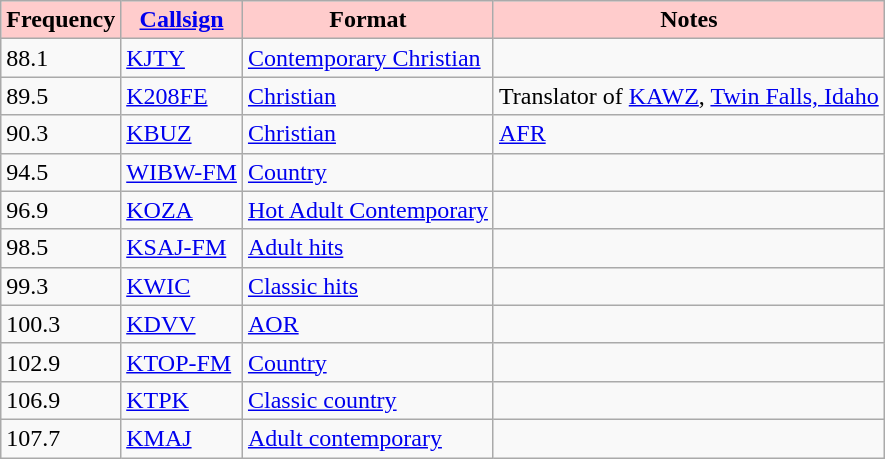<table class="wikitable">
<tr>
<th style="background:#fcc;">Frequency</th>
<th style="background:#fcc;"><a href='#'>Callsign</a></th>
<th style="background:#fcc;">Format</th>
<th style="background:#fcc;">Notes</th>
</tr>
<tr>
<td>88.1</td>
<td><a href='#'>KJTY</a></td>
<td><a href='#'>Contemporary Christian</a></td>
<td></td>
</tr>
<tr>
<td>89.5</td>
<td><a href='#'>K208FE</a></td>
<td><a href='#'>Christian</a></td>
<td>Translator of <a href='#'>KAWZ</a>, <a href='#'>Twin Falls, Idaho</a></td>
</tr>
<tr>
<td>90.3</td>
<td><a href='#'>KBUZ</a></td>
<td><a href='#'>Christian</a></td>
<td><a href='#'>AFR</a></td>
</tr>
<tr>
<td>94.5</td>
<td><a href='#'>WIBW-FM</a></td>
<td><a href='#'>Country</a></td>
<td></td>
</tr>
<tr>
<td>96.9</td>
<td><a href='#'>KOZA</a></td>
<td><a href='#'>Hot Adult Contemporary</a></td>
<td></td>
</tr>
<tr>
<td>98.5</td>
<td><a href='#'>KSAJ-FM</a></td>
<td><a href='#'>Adult hits</a></td>
<td></td>
</tr>
<tr>
<td>99.3</td>
<td><a href='#'>KWIC</a></td>
<td><a href='#'>Classic hits</a></td>
<td></td>
</tr>
<tr>
<td>100.3</td>
<td><a href='#'>KDVV</a></td>
<td><a href='#'>AOR</a></td>
<td></td>
</tr>
<tr>
<td>102.9</td>
<td><a href='#'>KTOP-FM</a></td>
<td><a href='#'>Country</a></td>
<td></td>
</tr>
<tr>
<td>106.9</td>
<td><a href='#'>KTPK</a></td>
<td><a href='#'>Classic country</a></td>
<td></td>
</tr>
<tr>
<td>107.7</td>
<td><a href='#'>KMAJ</a></td>
<td><a href='#'>Adult contemporary</a></td>
<td></td>
</tr>
</table>
